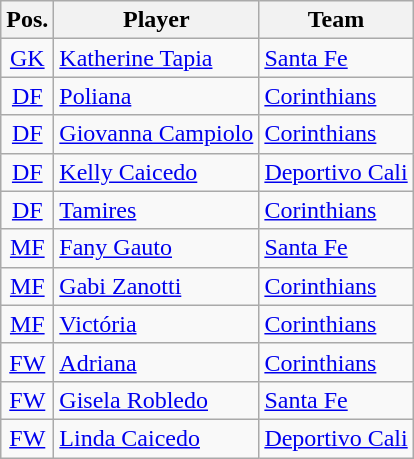<table class="wikitable">
<tr>
<th>Pos.</th>
<th>Player</th>
<th>Team</th>
</tr>
<tr>
<td style="text-align:center;" rowspan=><a href='#'>GK</a></td>
<td> <a href='#'>Katherine Tapia</a></td>
<td> <a href='#'>Santa Fe</a></td>
</tr>
<tr>
<td style="text-align:center;" rowspan=><a href='#'>DF</a></td>
<td> <a href='#'>Poliana</a></td>
<td> <a href='#'>Corinthians</a></td>
</tr>
<tr>
<td style="text-align:center;" rowspan=><a href='#'>DF</a></td>
<td> <a href='#'>Giovanna Campiolo</a></td>
<td> <a href='#'>Corinthians</a></td>
</tr>
<tr>
<td style="text-align:center;" rowspan=><a href='#'>DF</a></td>
<td> <a href='#'>Kelly Caicedo</a></td>
<td> <a href='#'>Deportivo Cali</a></td>
</tr>
<tr>
<td style="text-align:center;" rowspan=><a href='#'>DF</a></td>
<td> <a href='#'>Tamires</a></td>
<td> <a href='#'>Corinthians</a></td>
</tr>
<tr>
<td style="text-align:center;" rowspan=><a href='#'>MF</a></td>
<td> <a href='#'>Fany Gauto</a></td>
<td> <a href='#'>Santa Fe</a></td>
</tr>
<tr>
<td style="text-align:center;" rowspan=><a href='#'>MF</a></td>
<td> <a href='#'>Gabi Zanotti</a></td>
<td> <a href='#'>Corinthians</a></td>
</tr>
<tr>
<td style="text-align:center;" rowspan=><a href='#'>MF</a></td>
<td> <a href='#'>Victória</a></td>
<td> <a href='#'>Corinthians</a></td>
</tr>
<tr>
<td style="text-align:center;" rowspan=><a href='#'>FW</a></td>
<td> <a href='#'>Adriana</a></td>
<td> <a href='#'>Corinthians</a></td>
</tr>
<tr>
<td style="text-align:center;" rowspan=><a href='#'>FW</a></td>
<td> <a href='#'>Gisela Robledo</a></td>
<td> <a href='#'>Santa Fe</a></td>
</tr>
<tr>
<td style="text-align:center;" rowspan=><a href='#'>FW</a></td>
<td> <a href='#'>Linda Caicedo</a></td>
<td> <a href='#'>Deportivo Cali</a></td>
</tr>
</table>
